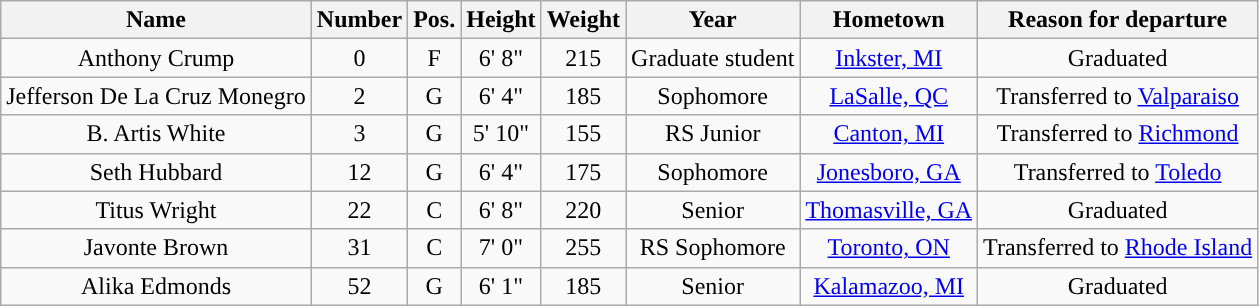<table class="wikitable sortable" style="text-align:center">
<tr align=center>
<th>Name</th>
<th>Number</th>
<th>Pos.</th>
<th>Height</th>
<th>Weight</th>
<th>Year</th>
<th>Hometown</th>
<th class="unsortable">Reason for departure</th>
</tr>
<tr>
<td>Anthony Crump</td>
<td>0</td>
<td>F</td>
<td>6' 8"</td>
<td>215</td>
<td>Graduate student</td>
<td><a href='#'>Inkster, MI</a></td>
<td>Graduated</td>
</tr>
<tr>
<td>Jefferson De La Cruz Monegro</td>
<td>2</td>
<td>G</td>
<td>6' 4"</td>
<td>185</td>
<td>Sophomore</td>
<td><a href='#'>LaSalle, QC</a></td>
<td>Transferred to <a href='#'>Valparaiso</a></td>
</tr>
<tr>
<td>B. Artis White</td>
<td>3</td>
<td>G</td>
<td>5' 10"</td>
<td>155</td>
<td>RS Junior</td>
<td><a href='#'>Canton, MI</a></td>
<td>Transferred to <a href='#'>Richmond</a></td>
</tr>
<tr>
<td>Seth Hubbard</td>
<td>12</td>
<td>G</td>
<td>6' 4"</td>
<td>175</td>
<td>Sophomore</td>
<td><a href='#'>Jonesboro, GA</a></td>
<td>Transferred to <a href='#'>Toledo</a></td>
</tr>
<tr>
<td>Titus Wright</td>
<td>22</td>
<td>C</td>
<td>6' 8"</td>
<td>220</td>
<td>Senior</td>
<td><a href='#'>Thomasville, GA</a></td>
<td>Graduated</td>
</tr>
<tr>
<td>Javonte Brown</td>
<td>31</td>
<td>C</td>
<td>7' 0"</td>
<td>255</td>
<td>RS Sophomore</td>
<td><a href='#'>Toronto, ON</a></td>
<td>Transferred to <a href='#'>Rhode Island</a></td>
</tr>
<tr>
<td>Alika Edmonds</td>
<td>52</td>
<td>G</td>
<td>6' 1"</td>
<td>185</td>
<td>Senior</td>
<td><a href='#'>Kalamazoo, MI</a></td>
<td>Graduated</td>
</tr>
</table>
